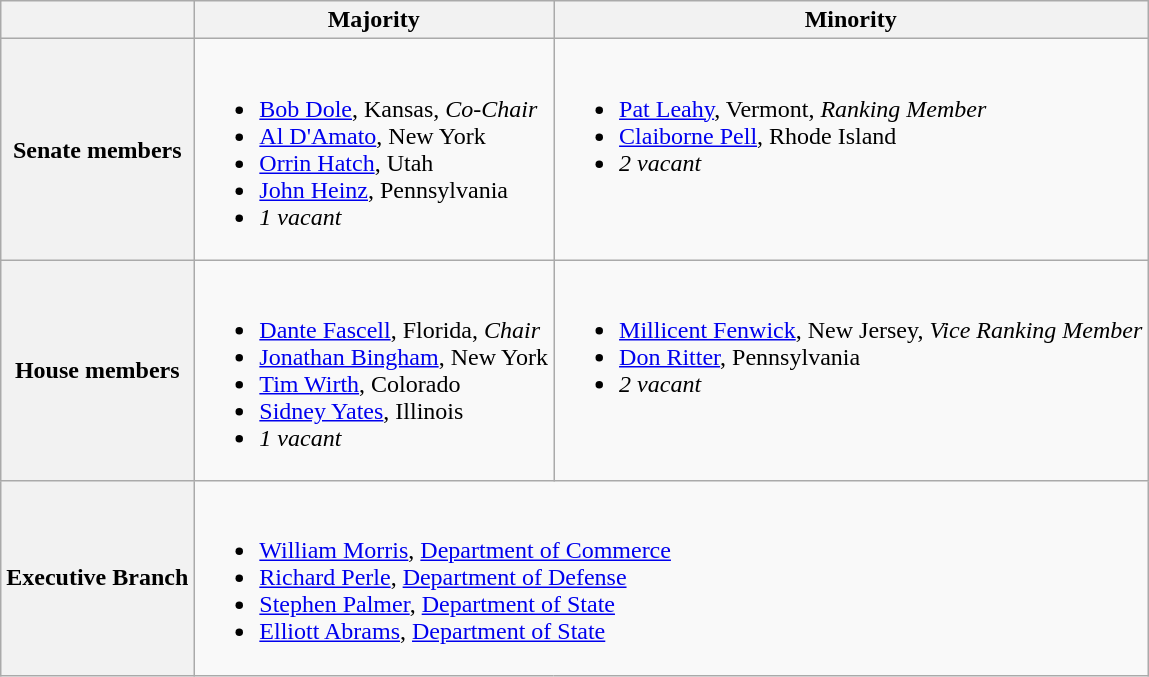<table class=wikitable>
<tr>
<th></th>
<th>Majority</th>
<th>Minority</th>
</tr>
<tr>
<th>Senate members</th>
<td valign="top" ><br><ul><li><a href='#'>Bob Dole</a>, Kansas, <em>Co-Chair</em></li><li><a href='#'>Al D'Amato</a>, New York</li><li><a href='#'>Orrin Hatch</a>, Utah</li><li><a href='#'>John Heinz</a>, Pennsylvania</li><li><em>1 vacant</em></li></ul></td>
<td valign="top" ><br><ul><li><a href='#'>Pat Leahy</a>, Vermont, <em>Ranking Member</em></li><li><a href='#'>Claiborne Pell</a>, Rhode Island</li><li><em>2 vacant</em></li></ul></td>
</tr>
<tr>
<th>House members</th>
<td valign="top" ><br><ul><li><a href='#'>Dante Fascell</a>, Florida, <em>Chair</em></li><li><a href='#'>Jonathan Bingham</a>, New York</li><li><a href='#'>Tim Wirth</a>, Colorado</li><li><a href='#'>Sidney Yates</a>, Illinois</li><li><em>1 vacant</em></li></ul></td>
<td valign="top" ><br><ul><li><a href='#'>Millicent Fenwick</a>, New Jersey, <em>Vice Ranking Member</em></li><li><a href='#'>Don Ritter</a>, Pennsylvania</li><li><em>2 vacant</em></li></ul></td>
</tr>
<tr>
<th>Executive Branch</th>
<td colspan=2><br><ul><li><a href='#'>William Morris</a>, <a href='#'>Department of Commerce</a></li><li><a href='#'>Richard Perle</a>, <a href='#'>Department of Defense</a></li><li><a href='#'>Stephen Palmer</a>, <a href='#'>Department of State</a> </li><li><a href='#'>Elliott Abrams</a>, <a href='#'>Department of State</a> </li></ul></td>
</tr>
</table>
